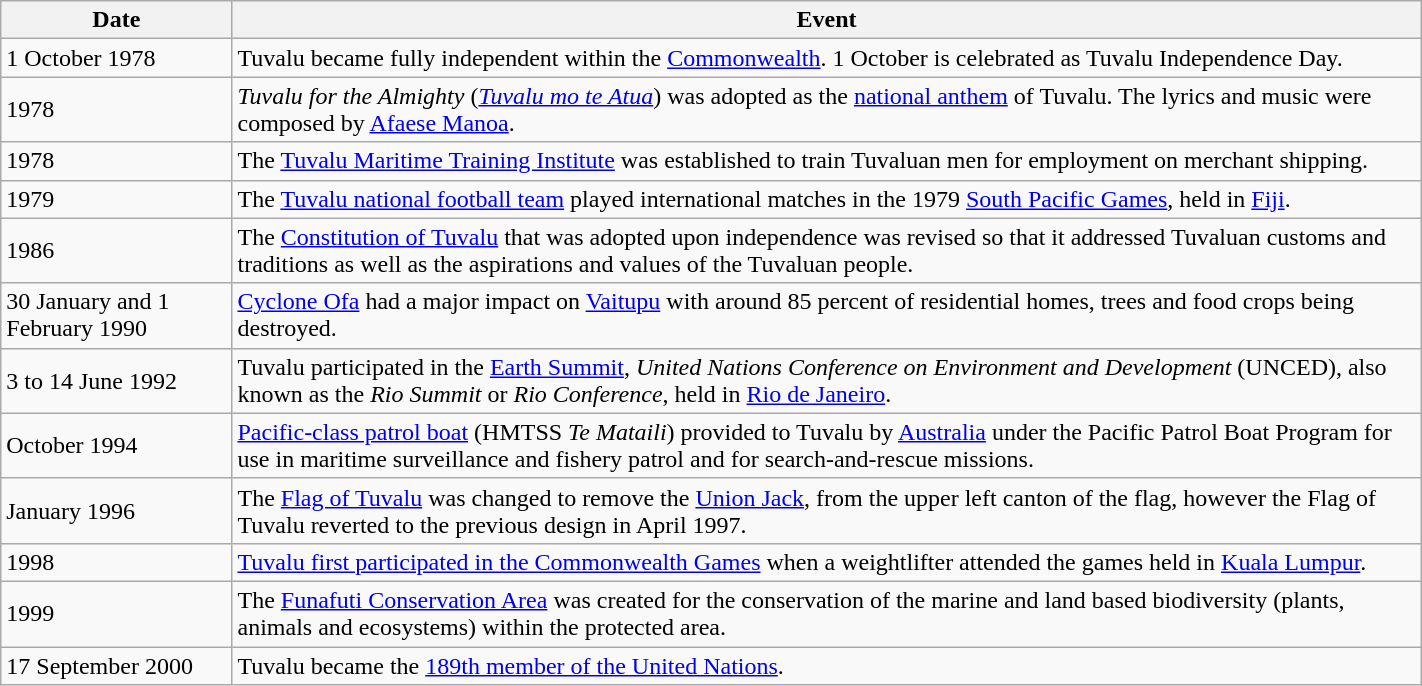<table class="wikitable" style="width: 75%; border:1px solid; padding=2; border-spacing: 0;">
<tr>
<th>Date</th>
<th>Event</th>
</tr>
<tr>
<td>1 October 1978</td>
<td>Tuvalu became fully independent within the <a href='#'>Commonwealth</a>. 1 October is celebrated as Tuvalu Independence Day.</td>
</tr>
<tr>
<td>1978</td>
<td><em>Tuvalu for the Almighty</em> (<em><a href='#'>Tuvalu mo te Atua</a></em>) was adopted as the <a href='#'>national anthem</a> of Tuvalu. The lyrics and music were composed by <a href='#'>Afaese Manoa</a>.</td>
</tr>
<tr>
<td>1978</td>
<td>The <a href='#'>Tuvalu Maritime Training Institute</a> was established to train Tuvaluan men for employment on merchant shipping.</td>
</tr>
<tr>
<td>1979</td>
<td>The <a href='#'>Tuvalu national football team</a> played international matches in the 1979 <a href='#'>South Pacific Games</a>, held in <a href='#'>Fiji</a>.</td>
</tr>
<tr>
<td>1986</td>
<td>The <a href='#'>Constitution of Tuvalu</a> that was adopted upon independence was revised so that it addressed Tuvaluan customs and traditions as well as the aspirations and values of the Tuvaluan people.</td>
</tr>
<tr>
<td>30 January and 1 February 1990</td>
<td><a href='#'>Cyclone Ofa</a> had a major impact on <a href='#'>Vaitupu</a> with around 85 percent of residential homes, trees and food crops being destroyed.</td>
</tr>
<tr>
<td>3 to 14 June 1992</td>
<td>Tuvalu participated in the <a href='#'>Earth Summit</a>, <em>United Nations Conference on Environment and Development</em> (UNCED), also known as the <em>Rio Summit</em> or <em>Rio Conference</em>, held in <a href='#'>Rio de Janeiro</a>.</td>
</tr>
<tr>
<td>October 1994</td>
<td><a href='#'>Pacific-class patrol boat</a> (HMTSS <em>Te Mataili</em>) provided to Tuvalu by <a href='#'>Australia</a> under the Pacific Patrol Boat Program for use in maritime surveillance and fishery patrol and for search-and-rescue missions.</td>
</tr>
<tr>
<td>January 1996</td>
<td>The <a href='#'>Flag of Tuvalu</a> was changed to remove the <a href='#'>Union Jack</a>, from the upper left canton of the flag, however the Flag of Tuvalu reverted to the previous design in April 1997.</td>
</tr>
<tr>
<td>1998</td>
<td><a href='#'>Tuvalu first participated in the Commonwealth Games</a> when a weightlifter attended the games held in <a href='#'>Kuala Lumpur</a>.</td>
</tr>
<tr>
<td>1999</td>
<td>The <a href='#'>Funafuti Conservation Area</a> was created for the conservation of the marine and land based biodiversity (plants, animals and ecosystems) within the protected area.</td>
</tr>
<tr>
<td>17 September 2000</td>
<td>Tuvalu became the <a href='#'>189th member of the United Nations</a>.</td>
</tr>
</table>
